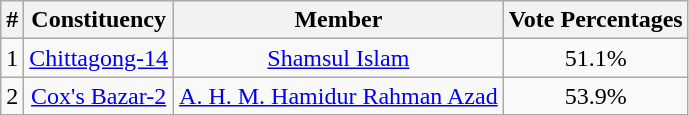<table class="wikitable sortable" style="text-align:center;">
<tr>
<th>#</th>
<th>Constituency</th>
<th>Member</th>
<th>Vote Percentages</th>
</tr>
<tr>
<td>1</td>
<td><a href='#'>Chittagong-14</a></td>
<td><a href='#'>Shamsul Islam</a></td>
<td>51.1%</td>
</tr>
<tr>
<td>2</td>
<td><a href='#'>Cox's Bazar-2</a></td>
<td><a href='#'>A. H. M. Hamidur Rahman Azad</a></td>
<td>53.9%</td>
</tr>
</table>
